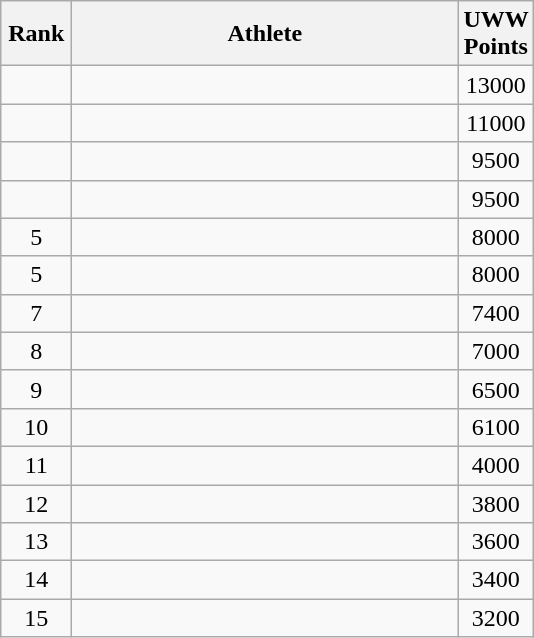<table class="wikitable" style="text-align: center;">
<tr>
<th width=40>Rank</th>
<th width=250>Athlete</th>
<th width=40>UWW Points</th>
</tr>
<tr>
<td></td>
<td align="left"></td>
<td>13000</td>
</tr>
<tr>
<td></td>
<td align="left"></td>
<td>11000</td>
</tr>
<tr>
<td></td>
<td align="left"></td>
<td>9500</td>
</tr>
<tr>
<td></td>
<td align="left"></td>
<td>9500</td>
</tr>
<tr>
<td>5</td>
<td align="left"></td>
<td>8000</td>
</tr>
<tr>
<td>5</td>
<td align="left"></td>
<td>8000</td>
</tr>
<tr>
<td>7</td>
<td align="left"></td>
<td>7400</td>
</tr>
<tr>
<td>8</td>
<td align="left"></td>
<td>7000</td>
</tr>
<tr>
<td>9</td>
<td align="left"></td>
<td>6500</td>
</tr>
<tr>
<td>10</td>
<td align="left"></td>
<td>6100</td>
</tr>
<tr>
<td>11</td>
<td align="left"></td>
<td>4000</td>
</tr>
<tr>
<td>12</td>
<td align="left"></td>
<td>3800</td>
</tr>
<tr>
<td>13</td>
<td align="left"></td>
<td>3600</td>
</tr>
<tr>
<td>14</td>
<td align="left"></td>
<td>3400</td>
</tr>
<tr>
<td>15</td>
<td align="left"></td>
<td>3200</td>
</tr>
</table>
